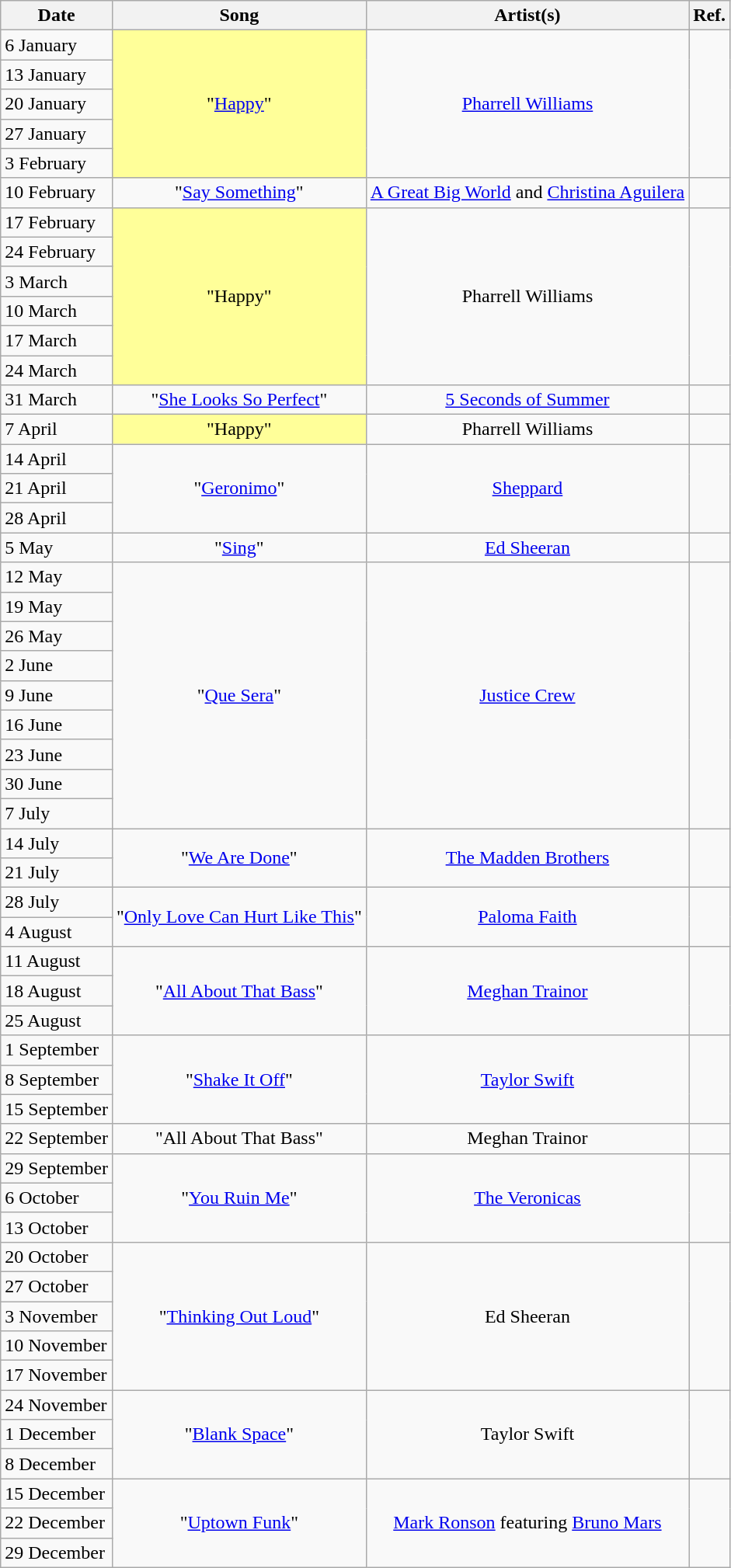<table class="wikitable">
<tr>
<th style="text-align: center;">Date</th>
<th style="text-align: center;">Song</th>
<th style="text-align: center;">Artist(s)</th>
<th style="text-align: center;">Ref.</th>
</tr>
<tr>
<td>6 January</td>
<td bgcolor=#FFFF99 rowspan="5" style="text-align: center;">"<a href='#'>Happy</a>"</td>
<td rowspan="5" style="text-align: center;"><a href='#'>Pharrell Williams</a></td>
<td rowspan="5" style="text-align: center;"></td>
</tr>
<tr>
<td>13 January</td>
</tr>
<tr>
<td>20 January</td>
</tr>
<tr>
<td>27 January</td>
</tr>
<tr>
<td>3 February</td>
</tr>
<tr>
<td>10 February</td>
<td style="text-align: center;">"<a href='#'>Say Something</a>"</td>
<td style="text-align: center;"><a href='#'>A Great Big World</a> and <a href='#'>Christina Aguilera</a></td>
<td style="text-align: center;"></td>
</tr>
<tr>
<td>17 February</td>
<td bgcolor=#FFFF99 rowspan="6" style="text-align: center;">"Happy"</td>
<td rowspan="6" style="text-align: center;">Pharrell Williams</td>
<td rowspan="6" style="text-align: center;"></td>
</tr>
<tr>
<td>24 February</td>
</tr>
<tr>
<td>3 March</td>
</tr>
<tr>
<td>10 March</td>
</tr>
<tr>
<td>17 March</td>
</tr>
<tr>
<td>24 March</td>
</tr>
<tr>
<td>31 March</td>
<td style="text-align: center;">"<a href='#'>She Looks So Perfect</a>"</td>
<td style="text-align: center;"><a href='#'>5 Seconds of Summer</a></td>
<td style="text-align: center;"></td>
</tr>
<tr>
<td>7 April</td>
<td bgcolor=#FFFF99 style="text-align: center;">"Happy"</td>
<td style="text-align: center;">Pharrell Williams</td>
<td style="text-align: center;"></td>
</tr>
<tr>
<td>14 April</td>
<td rowspan="3" style="text-align: center;">"<a href='#'>Geronimo</a>"</td>
<td rowspan="3" style="text-align: center;"><a href='#'>Sheppard</a></td>
<td rowspan="3" style="text-align: center;"></td>
</tr>
<tr>
<td>21 April</td>
</tr>
<tr>
<td>28 April</td>
</tr>
<tr>
<td>5 May</td>
<td style="text-align: center;">"<a href='#'>Sing</a>"</td>
<td style="text-align: center;"><a href='#'>Ed Sheeran</a></td>
<td style="text-align: center;"></td>
</tr>
<tr>
<td>12 May</td>
<td rowspan="9" style="text-align: center;">"<a href='#'>Que Sera</a>"</td>
<td rowspan="9" style="text-align: center;"><a href='#'>Justice Crew</a></td>
<td rowspan="9" style="text-align: center;"></td>
</tr>
<tr>
<td>19 May</td>
</tr>
<tr>
<td>26 May</td>
</tr>
<tr>
<td>2 June</td>
</tr>
<tr>
<td>9 June</td>
</tr>
<tr>
<td>16 June</td>
</tr>
<tr>
<td>23 June</td>
</tr>
<tr>
<td>30 June</td>
</tr>
<tr>
<td>7 July</td>
</tr>
<tr>
<td>14 July</td>
<td rowspan="2" style="text-align: center;">"<a href='#'>We Are Done</a>"</td>
<td rowspan="2" style="text-align: center;"><a href='#'>The Madden Brothers</a></td>
<td rowspan="2" style="text-align: center;"></td>
</tr>
<tr>
<td>21 July</td>
</tr>
<tr>
<td>28 July</td>
<td rowspan="2" style="text-align: center;">"<a href='#'>Only Love Can Hurt Like This</a>"</td>
<td rowspan="2" style="text-align: center;"><a href='#'>Paloma Faith</a></td>
<td rowspan="2" style="text-align: center;"></td>
</tr>
<tr>
<td>4 August</td>
</tr>
<tr>
<td>11 August</td>
<td rowspan="3" style="text-align: center;">"<a href='#'>All About That Bass</a>"</td>
<td rowspan="3" style="text-align: center;"><a href='#'>Meghan Trainor</a></td>
<td rowspan="3" style="text-align: center;"></td>
</tr>
<tr>
<td>18 August</td>
</tr>
<tr>
<td>25 August</td>
</tr>
<tr>
<td>1 September</td>
<td rowspan="3" style="text-align: center;">"<a href='#'>Shake It Off</a>"</td>
<td rowspan="3" style="text-align: center;"><a href='#'>Taylor Swift</a></td>
<td rowspan="3" style="text-align: center;"></td>
</tr>
<tr>
<td>8 September</td>
</tr>
<tr>
<td>15 September</td>
</tr>
<tr>
<td>22 September</td>
<td style="text-align: center;">"All About That Bass"</td>
<td style="text-align: center;">Meghan Trainor</td>
<td style="text-align: center;"></td>
</tr>
<tr>
<td>29 September</td>
<td rowspan="3" style="text-align: center;">"<a href='#'>You Ruin Me</a>"</td>
<td rowspan="3" style="text-align: center;"><a href='#'>The Veronicas</a></td>
<td rowspan="3" style="text-align: center;"></td>
</tr>
<tr>
<td>6 October</td>
</tr>
<tr>
<td>13 October</td>
</tr>
<tr>
<td>20 October</td>
<td rowspan="5" style="text-align: center;">"<a href='#'>Thinking Out Loud</a>"</td>
<td rowspan="5" style="text-align: center;">Ed Sheeran</td>
<td rowspan="5" style="text-align: center;"></td>
</tr>
<tr>
<td>27 October</td>
</tr>
<tr>
<td>3 November</td>
</tr>
<tr>
<td>10 November</td>
</tr>
<tr>
<td>17 November</td>
</tr>
<tr>
<td>24 November</td>
<td rowspan="3" style="text-align: center;">"<a href='#'>Blank Space</a>"</td>
<td rowspan="3" style="text-align: center;">Taylor Swift</td>
<td rowspan="3" style="text-align: center;"></td>
</tr>
<tr>
<td>1 December</td>
</tr>
<tr>
<td>8 December</td>
</tr>
<tr>
<td>15 December</td>
<td rowspan="3" style="text-align: center;">"<a href='#'>Uptown Funk</a>"</td>
<td rowspan="3" style="text-align: center;"><a href='#'>Mark Ronson</a> featuring <a href='#'>Bruno Mars</a></td>
<td rowspan="3" style="text-align: center;"></td>
</tr>
<tr>
<td>22 December</td>
</tr>
<tr>
<td>29 December</td>
</tr>
</table>
